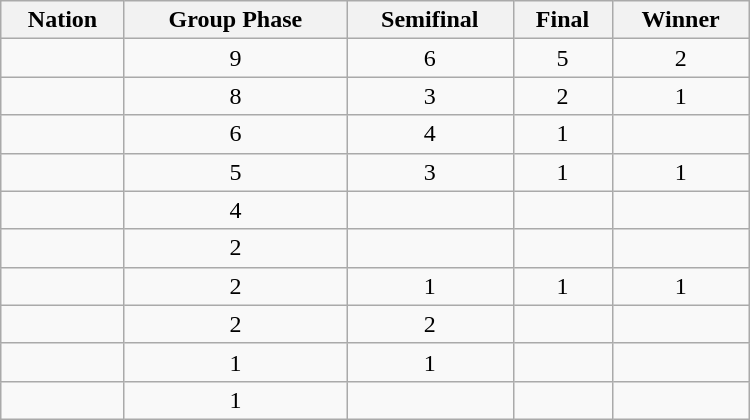<table class="wikitable sortable" style="text-align: center; width:500px ">
<tr>
<th>Nation</th>
<th>Group Phase</th>
<th>Semifinal</th>
<th>Final</th>
<th>Winner</th>
</tr>
<tr>
<td align=left></td>
<td>9</td>
<td>6</td>
<td>5</td>
<td>2</td>
</tr>
<tr>
<td align=left></td>
<td>8</td>
<td>3</td>
<td>2</td>
<td>1</td>
</tr>
<tr>
<td align=left></td>
<td>6</td>
<td>4</td>
<td>1</td>
<td></td>
</tr>
<tr>
<td align=left></td>
<td>5</td>
<td>3</td>
<td>1</td>
<td>1</td>
</tr>
<tr>
<td align=left></td>
<td>4</td>
<td></td>
<td></td>
<td></td>
</tr>
<tr>
<td align=left></td>
<td>2</td>
<td></td>
<td></td>
<td></td>
</tr>
<tr>
<td align=left></td>
<td>2</td>
<td>1</td>
<td>1</td>
<td>1</td>
</tr>
<tr>
<td align=left></td>
<td>2</td>
<td>2</td>
<td></td>
<td></td>
</tr>
<tr>
<td align=left></td>
<td>1</td>
<td>1</td>
<td></td>
<td></td>
</tr>
<tr>
<td align=left></td>
<td>1</td>
<td></td>
<td></td>
<td></td>
</tr>
</table>
